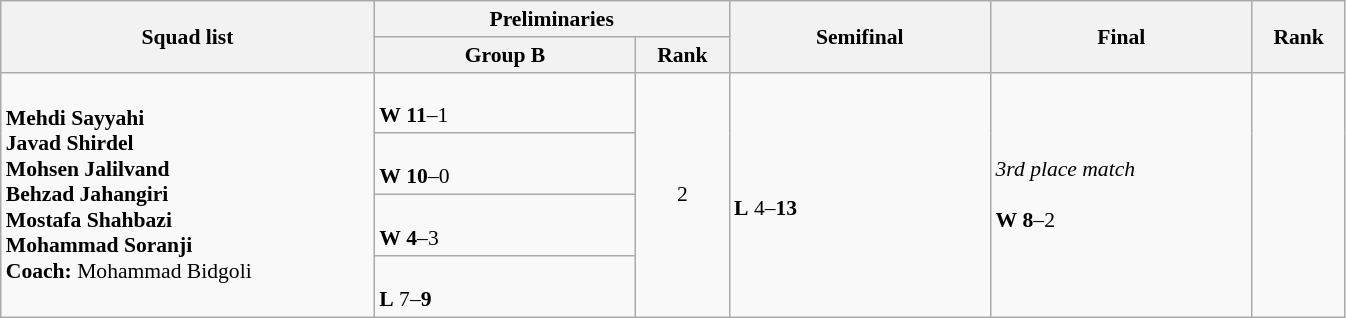<table class="wikitable" width="71%" style="text-align:left; font-size:90%">
<tr>
<th rowspan="2" width="20%">Squad list</th>
<th colspan="2">Preliminaries</th>
<th rowspan="2" width="14%">Semifinal</th>
<th rowspan="2" width="14%">Final</th>
<th rowspan="2" width="5%">Rank</th>
</tr>
<tr>
<th width="14%">Group B</th>
<th width="5%">Rank</th>
</tr>
<tr>
<td rowspan="4"><strong>Mehdi Sayyahi<br>Javad Shirdel<br>Mohsen Jalilvand<br>Behzad Jahangiri<br>Mostafa Shahbazi<br>Mohammad Soranji<br>Coach:</strong> Mohammad Bidgoli</td>
<td><br><strong>W</strong> <strong>11</strong>–1</td>
<td rowspan="4" align=center>2 <strong></strong></td>
<td rowspan="4"><br><strong>L</strong> 4–<strong>13</strong></td>
<td rowspan="4"><em>3rd place match</em><br><br><strong>W</strong> <strong>8</strong>–2</td>
<td rowspan="4" align="center"></td>
</tr>
<tr>
<td><br><strong>W</strong> <strong>10</strong>–0</td>
</tr>
<tr>
<td><br><strong>W</strong> <strong>4</strong>–3</td>
</tr>
<tr>
<td><br><strong>L</strong> 7–<strong>9</strong></td>
</tr>
</table>
